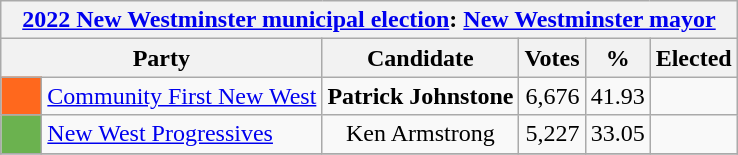<table class="wikitable sortable" style="text-align:center;">
<tr>
<th colspan="6"><a href='#'>2022 New Westminster municipal election</a>: <a href='#'>New Westminster mayor</a></th>
</tr>
<tr>
<th width="200px" colspan="2">Party</th>
<th>Candidate</th>
<th>Votes</th>
<th>%</th>
<th>Elected</th>
</tr>
<tr>
<td style="background:#ff681d;" width="20px"> </td>
<td style="text-align:left;"><a href='#'>Community First New West</a></td>
<td><strong>Patrick Johnstone</strong></td>
<td style="text-align:right;">6,676</td>
<td>41.93</td>
<td></td>
</tr>
<tr>
<td style="background:#6bb24f;" width="20px"> </td>
<td style="text-align:left;"><a href='#'>New West Progressives</a></td>
<td>Ken Armstrong</td>
<td style="text-align:right;">5,227</td>
<td>33.05</td>
<td></td>
</tr>
<tr>
</tr>
</table>
